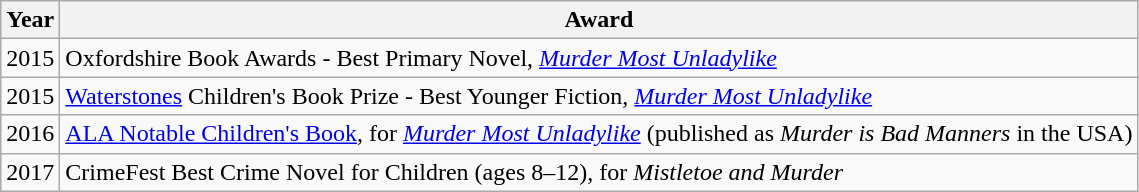<table class="wikitable">
<tr>
<th>Year</th>
<th>Award</th>
</tr>
<tr>
<td>2015</td>
<td>Oxfordshire Book Awards - Best Primary Novel, <em><a href='#'>Murder Most Unladylike</a></em></td>
</tr>
<tr>
<td>2015</td>
<td><a href='#'>Waterstones</a> Children's Book Prize - Best Younger Fiction, <em><a href='#'>Murder Most Unladylike</a></em></td>
</tr>
<tr>
<td>2016</td>
<td><a href='#'>ALA Notable Children's Book</a>, for <em><a href='#'>Murder Most Unladylike</a></em> (published as <em>Murder is Bad Manners</em> in the USA)</td>
</tr>
<tr>
<td>2017</td>
<td>CrimeFest Best Crime Novel for Children (ages 8–12), for <em>Mistletoe and Murder</em></td>
</tr>
</table>
